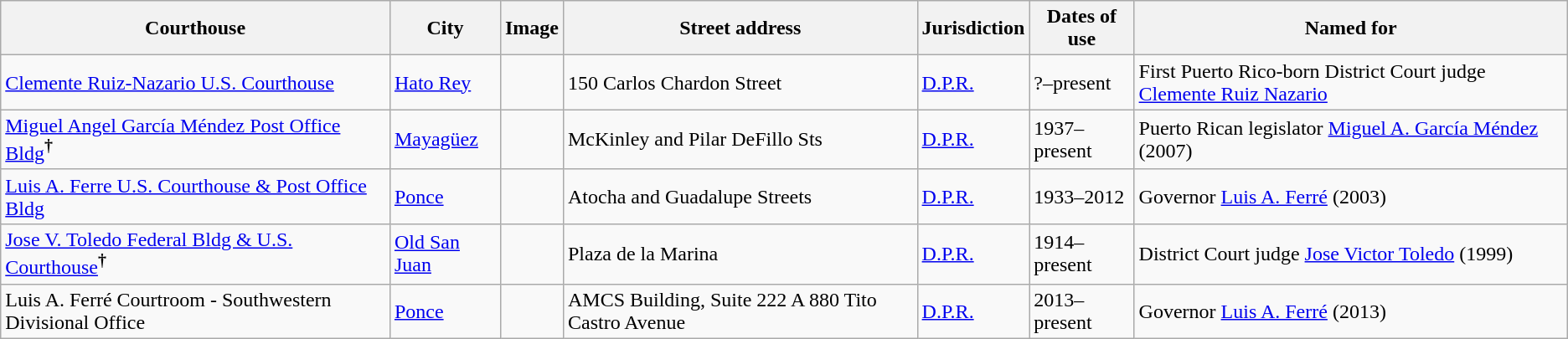<table class="wikitable sortable sticky-header sort-under">
<tr>
<th>Courthouse</th>
<th>City</th>
<th>Image</th>
<th>Street address</th>
<th>Jurisdiction</th>
<th>Dates of use</th>
<th>Named for</th>
</tr>
<tr>
<td><a href='#'>Clemente Ruiz-Nazario U.S. Courthouse</a></td>
<td><a href='#'>Hato Rey</a></td>
<td></td>
<td>150 Carlos Chardon Street</td>
<td><a href='#'>D.P.R.</a></td>
<td>?–present</td>
<td>First Puerto Rico-born District Court judge <a href='#'>Clemente Ruiz Nazario</a></td>
</tr>
<tr>
<td><a href='#'>Miguel Angel García Méndez Post Office Bldg</a><strong><sup>†</sup></strong></td>
<td><a href='#'>Mayagüez</a></td>
<td></td>
<td>McKinley and Pilar DeFillo Sts</td>
<td><a href='#'>D.P.R.</a></td>
<td>1937–present</td>
<td>Puerto Rican legislator <a href='#'>Miguel A. García Méndez</a> (2007)</td>
</tr>
<tr>
<td><a href='#'>Luis A. Ferre U.S. Courthouse & Post Office Bldg</a></td>
<td><a href='#'>Ponce</a></td>
<td></td>
<td>Atocha and Guadalupe Streets</td>
<td><a href='#'>D.P.R.</a></td>
<td>1933–2012</td>
<td>Governor <a href='#'>Luis A. Ferré</a> (2003)</td>
</tr>
<tr>
<td><a href='#'>Jose V. Toledo Federal Bldg & U.S. Courthouse</a><strong><sup>†</sup></strong></td>
<td><a href='#'>Old San Juan</a></td>
<td></td>
<td>Plaza de la Marina</td>
<td><a href='#'>D.P.R.</a></td>
<td>1914–present</td>
<td>District Court judge <a href='#'>Jose Victor Toledo</a> (1999)</td>
</tr>
<tr>
<td>Luis A. Ferré Courtroom - Southwestern Divisional Office</td>
<td><a href='#'>Ponce</a></td>
<td></td>
<td>AMCS Building, Suite 222 A 880 Tito Castro Avenue</td>
<td><a href='#'>D.P.R.</a></td>
<td>2013–present</td>
<td>Governor <a href='#'>Luis A. Ferré</a> (2013)</td>
</tr>
</table>
